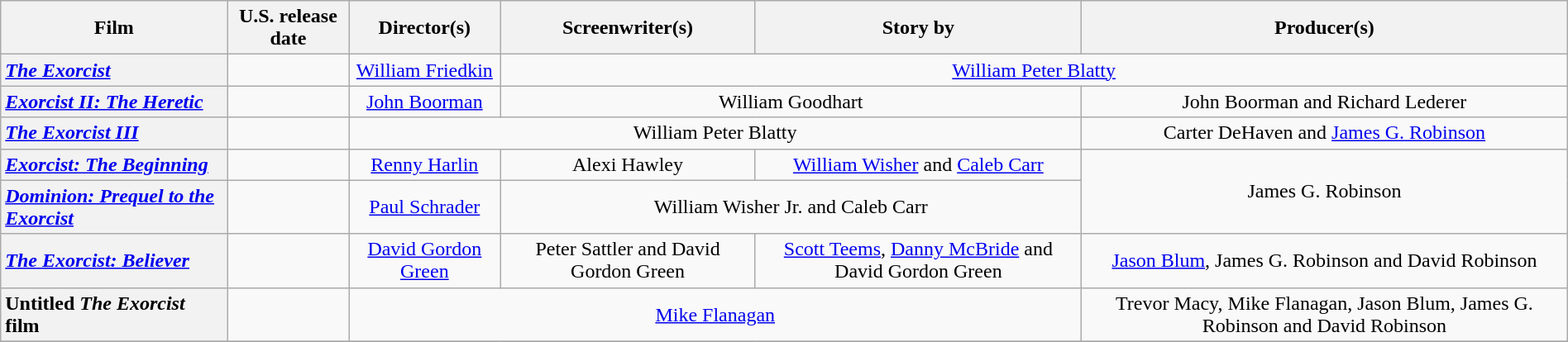<table class="wikitable plainrowheaders" style="text-align:center" width=100%>
<tr>
<th scope="col">Film</th>
<th scope="col">U.S. release date</th>
<th scope="col">Director(s)</th>
<th scope="col">Screenwriter(s)</th>
<th scope="col">Story by</th>
<th scope="col">Producer(s)</th>
</tr>
<tr>
<th scope="row" style="text-align:left"><em><a href='#'>The Exorcist</a></em></th>
<td style="text-align:center"></td>
<td><a href='#'>William Friedkin</a></td>
<td colspan="3"><a href='#'>William Peter Blatty</a></td>
</tr>
<tr>
<th scope="row" style="text-align:left"><em><a href='#'>Exorcist II: The Heretic</a></em></th>
<td style="text-align:center"></td>
<td><a href='#'>John Boorman</a></td>
<td colspan="2">William Goodhart</td>
<td>John Boorman and Richard Lederer</td>
</tr>
<tr>
<th scope="row" style="text-align:left"><em><a href='#'>The Exorcist III</a></em></th>
<td style="text-align:center"></td>
<td colspan="3">William Peter Blatty</td>
<td>Carter DeHaven and <a href='#'>James G. Robinson</a></td>
</tr>
<tr>
<th scope="row" style="text-align:left"><em><a href='#'>Exorcist: The Beginning</a></em></th>
<td style="text-align:center"></td>
<td><a href='#'>Renny Harlin</a></td>
<td>Alexi Hawley</td>
<td><a href='#'>William Wisher</a> and <a href='#'>Caleb Carr</a></td>
<td rowspan="2">James G. Robinson</td>
</tr>
<tr>
<th scope="row" style="text-align:left"><em><a href='#'>Dominion: Prequel to the Exorcist</a></em></th>
<td style="text-align:center"></td>
<td><a href='#'>Paul Schrader</a></td>
<td colspan="2">William Wisher Jr. and Caleb Carr</td>
</tr>
<tr>
<th scope="row" style="text-align:left"><em><a href='#'>The Exorcist: Believer</a></em></th>
<td style="text-align:center"></td>
<td><a href='#'>David Gordon Green</a></td>
<td>Peter Sattler and David Gordon Green</td>
<td><a href='#'>Scott Teems</a>, <a href='#'>Danny McBride</a> and David Gordon Green</td>
<td><a href='#'>Jason Blum</a>, James G. Robinson and David Robinson</td>
</tr>
<tr>
<th scope="row" style="text-align:left">Untitled <em>The Exorcist</em> film</th>
<td style="text-align:center"></td>
<td colspan="3"><a href='#'>Mike Flanagan</a></td>
<td>Trevor Macy, Mike Flanagan, Jason Blum, James G. Robinson and David Robinson</td>
</tr>
<tr>
</tr>
</table>
